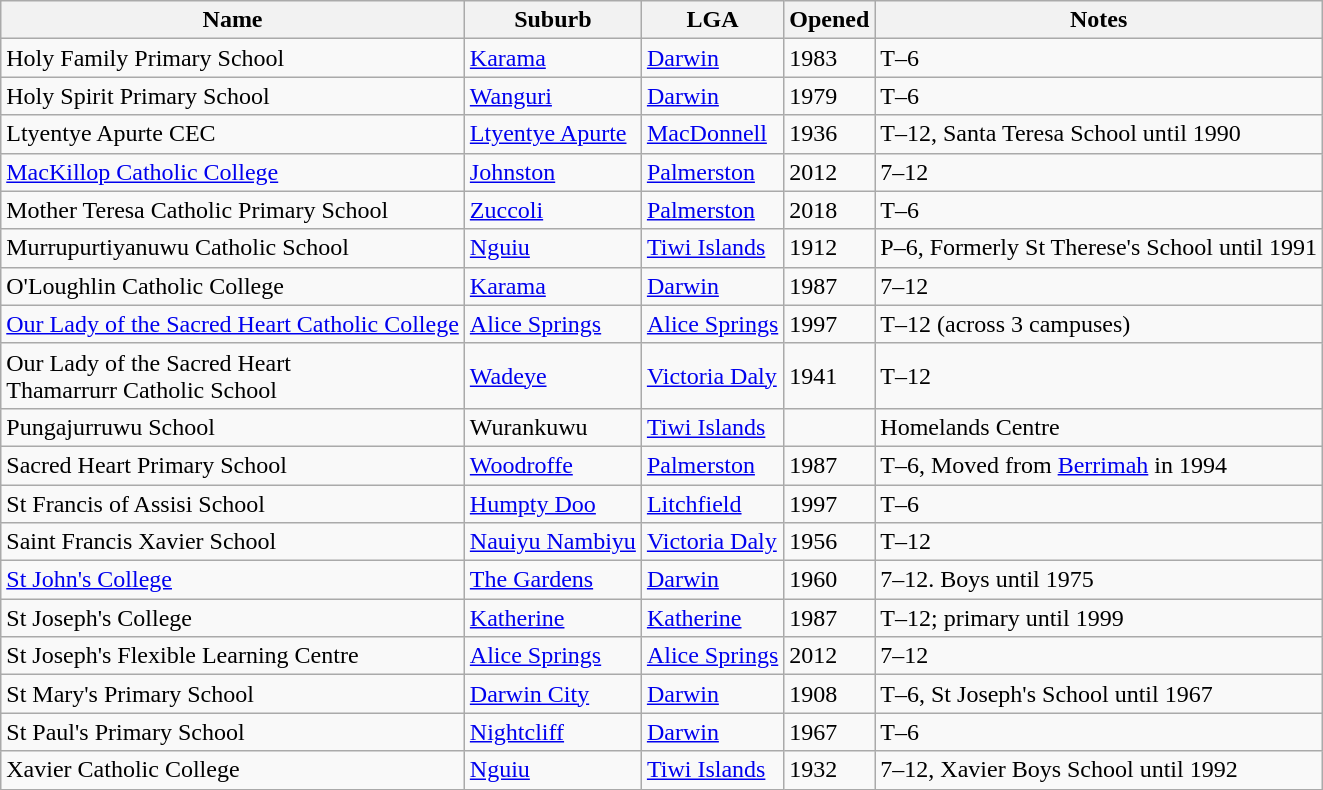<table class="wikitable sortable">
<tr>
<th>Name</th>
<th>Suburb</th>
<th>LGA</th>
<th>Opened</th>
<th>Notes</th>
</tr>
<tr>
<td>Holy Family Primary School</td>
<td><a href='#'>Karama</a></td>
<td><a href='#'>Darwin</a></td>
<td>1983</td>
<td>T–6</td>
</tr>
<tr>
<td>Holy Spirit Primary School</td>
<td><a href='#'>Wanguri</a></td>
<td><a href='#'>Darwin</a></td>
<td>1979</td>
<td>T–6</td>
</tr>
<tr>
<td>Ltyentye Apurte CEC</td>
<td><a href='#'>Ltyentye Apurte</a></td>
<td><a href='#'>MacDonnell</a></td>
<td>1936</td>
<td>T–12, Santa Teresa School until 1990</td>
</tr>
<tr>
<td><a href='#'>MacKillop Catholic College</a></td>
<td><a href='#'>Johnston</a></td>
<td><a href='#'>Palmerston</a></td>
<td>2012</td>
<td>7–12</td>
</tr>
<tr>
<td>Mother Teresa Catholic Primary School</td>
<td><a href='#'>Zuccoli</a></td>
<td><a href='#'>Palmerston</a></td>
<td>2018</td>
<td>T–6</td>
</tr>
<tr>
<td>Murrupurtiyanuwu Catholic School</td>
<td><a href='#'>Nguiu</a></td>
<td><a href='#'>Tiwi Islands</a></td>
<td>1912</td>
<td>P–6, Formerly St Therese's School until 1991</td>
</tr>
<tr>
<td>O'Loughlin Catholic College</td>
<td><a href='#'>Karama</a></td>
<td><a href='#'>Darwin</a></td>
<td>1987</td>
<td>7–12</td>
</tr>
<tr>
<td><a href='#'>Our Lady of the Sacred Heart Catholic College</a></td>
<td><a href='#'>Alice Springs</a></td>
<td><a href='#'>Alice Springs</a></td>
<td>1997</td>
<td>T–12 (across 3 campuses)</td>
</tr>
<tr>
<td>Our Lady of the Sacred Heart<br>Thamarrurr Catholic School</td>
<td><a href='#'>Wadeye</a></td>
<td><a href='#'>Victoria Daly</a></td>
<td>1941</td>
<td>T–12</td>
</tr>
<tr>
<td>Pungajurruwu School</td>
<td>Wurankuwu</td>
<td><a href='#'>Tiwi Islands</a></td>
<td></td>
<td>Homelands Centre</td>
</tr>
<tr>
<td>Sacred Heart Primary School</td>
<td><a href='#'>Woodroffe</a></td>
<td><a href='#'>Palmerston</a></td>
<td>1987</td>
<td>T–6, Moved from <a href='#'>Berrimah</a> in 1994</td>
</tr>
<tr>
<td>St Francis of Assisi School</td>
<td><a href='#'>Humpty Doo</a></td>
<td><a href='#'>Litchfield</a></td>
<td>1997</td>
<td>T–6</td>
</tr>
<tr>
<td>Saint Francis Xavier School</td>
<td><a href='#'>Nauiyu Nambiyu</a></td>
<td><a href='#'>Victoria Daly</a></td>
<td>1956</td>
<td>T–12</td>
</tr>
<tr>
<td><a href='#'>St John's College</a></td>
<td><a href='#'>The Gardens</a></td>
<td><a href='#'>Darwin</a></td>
<td>1960</td>
<td>7–12. Boys until 1975</td>
</tr>
<tr>
<td>St Joseph's College</td>
<td><a href='#'>Katherine</a></td>
<td><a href='#'>Katherine</a></td>
<td>1987</td>
<td>T–12; primary until 1999</td>
</tr>
<tr>
<td>St Joseph's Flexible Learning Centre</td>
<td><a href='#'>Alice Springs</a></td>
<td><a href='#'>Alice Springs</a></td>
<td>2012</td>
<td>7–12</td>
</tr>
<tr>
<td>St Mary's Primary School</td>
<td><a href='#'>Darwin City</a></td>
<td><a href='#'>Darwin</a></td>
<td>1908</td>
<td>T–6, St Joseph's School until 1967</td>
</tr>
<tr>
<td>St Paul's Primary School</td>
<td><a href='#'>Nightcliff</a></td>
<td><a href='#'>Darwin</a></td>
<td>1967</td>
<td>T–6</td>
</tr>
<tr>
<td>Xavier Catholic College</td>
<td><a href='#'>Nguiu</a></td>
<td><a href='#'>Tiwi Islands</a></td>
<td>1932</td>
<td>7–12, Xavier Boys School until 1992</td>
</tr>
</table>
